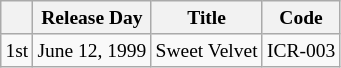<table class=wikitable style="font-size:small">
<tr>
<th></th>
<th>Release Day</th>
<th>Title</th>
<th>Code</th>
</tr>
<tr>
<td>1st</td>
<td>June 12, 1999</td>
<td>Sweet Velvet</td>
<td>ICR-003</td>
</tr>
</table>
